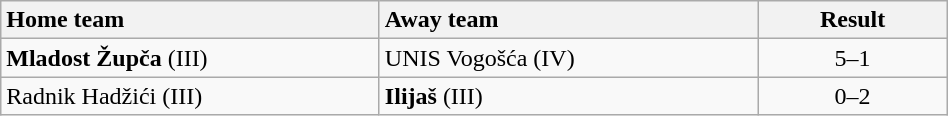<table class="wikitable" style="width:50%">
<tr>
<th style="width:40%; text-align:left">Home team</th>
<th style="width:40%; text-align:left">Away team</th>
<th>Result</th>
</tr>
<tr>
<td><strong>Mladost Župča</strong> (III)</td>
<td>UNIS Vogošća (IV)</td>
<td style="text-align:center">5–1</td>
</tr>
<tr>
<td>Radnik Hadžići (III)</td>
<td><strong>Ilijaš</strong> (III)</td>
<td style="text-align:center">0–2</td>
</tr>
</table>
